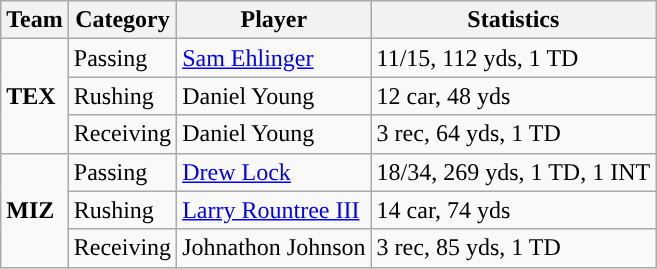<table class="wikitable">
<tr>
<th>Team</th>
<th>Category</th>
<th>Player</th>
<th>Statistics</th>
</tr>
<tr>
<td rowspan=3><strong>TEX</strong></td>
<td>Passing</td>
<td><a href='#'>Sam Ehlinger</a></td>
<td>11/15, 112 yds, 1 TD</td>
</tr>
<tr>
<td>Rushing</td>
<td>Daniel Young</td>
<td>12 car, 48 yds</td>
</tr>
<tr>
<td>Receiving</td>
<td>Daniel Young</td>
<td>3 rec, 64 yds, 1 TD</td>
</tr>
<tr>
<td rowspan=3><strong>MIZ</strong></td>
<td>Passing</td>
<td><a href='#'>Drew Lock</a></td>
<td>18/34, 269 yds, 1 TD, 1 INT</td>
</tr>
<tr>
<td>Rushing</td>
<td><a href='#'>Larry Rountree III</a></td>
<td>14 car, 74 yds</td>
</tr>
<tr>
<td>Receiving</td>
<td>Johnathon Johnson</td>
<td>3 rec, 85 yds, 1 TD</td>
</tr>
</table>
